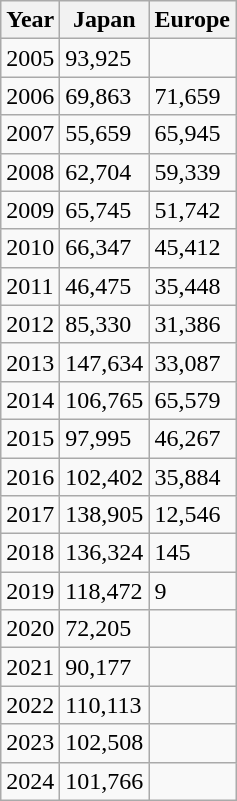<table class="wikitable">
<tr>
<th>Year</th>
<th>Japan</th>
<th>Europe</th>
</tr>
<tr>
<td>2005</td>
<td>93,925</td>
<td></td>
</tr>
<tr>
<td>2006</td>
<td>69,863</td>
<td>71,659</td>
</tr>
<tr>
<td>2007</td>
<td>55,659</td>
<td>65,945</td>
</tr>
<tr>
<td>2008</td>
<td>62,704</td>
<td>59,339</td>
</tr>
<tr>
<td>2009</td>
<td>65,745</td>
<td>51,742</td>
</tr>
<tr>
<td>2010</td>
<td>66,347</td>
<td>45,412</td>
</tr>
<tr>
<td>2011</td>
<td>46,475</td>
<td>35,448</td>
</tr>
<tr>
<td>2012</td>
<td>85,330</td>
<td>31,386</td>
</tr>
<tr>
<td>2013</td>
<td>147,634</td>
<td>33,087</td>
</tr>
<tr>
<td>2014</td>
<td>106,765</td>
<td>65,579</td>
</tr>
<tr>
<td>2015</td>
<td>97,995</td>
<td>46,267</td>
</tr>
<tr>
<td>2016</td>
<td>102,402</td>
<td>35,884</td>
</tr>
<tr>
<td>2017</td>
<td>138,905</td>
<td>12,546</td>
</tr>
<tr>
<td>2018</td>
<td>136,324</td>
<td>145</td>
</tr>
<tr>
<td>2019</td>
<td>118,472</td>
<td>9</td>
</tr>
<tr>
<td>2020</td>
<td>72,205</td>
<td></td>
</tr>
<tr>
<td>2021</td>
<td>90,177</td>
<td></td>
</tr>
<tr>
<td>2022</td>
<td>110,113</td>
<td></td>
</tr>
<tr>
<td>2023</td>
<td>102,508</td>
<td></td>
</tr>
<tr>
<td>2024</td>
<td>101,766</td>
<td></td>
</tr>
</table>
